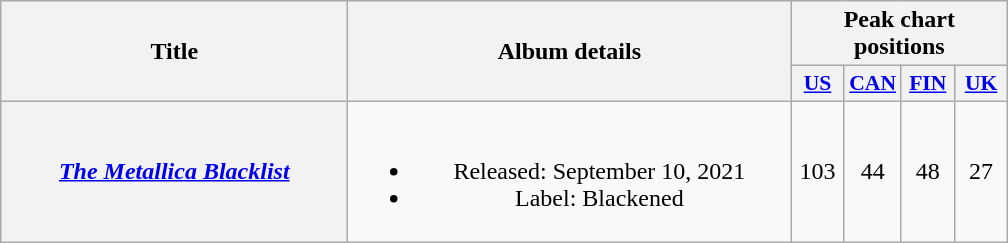<table class="wikitable plainrowheaders" style="text-align:center;" border="1">
<tr>
<th scope="col" rowspan="2" style="width:14em;">Title</th>
<th scope="col" rowspan="2" style="width:18em;">Album details</th>
<th scope="col" colspan="4">Peak chart positions</th>
</tr>
<tr>
<th scope="col" style="width:2em;font-size:90%;"><a href='#'>US</a><br></th>
<th scope="col" style="width:2em;font-size:90%;"><a href='#'>CAN</a><br></th>
<th scope="col" style="width:2em;font-size:90%;"><a href='#'>FIN</a><br></th>
<th scope="col" style="width:2em;font-size:90%;"><a href='#'>UK</a></th>
</tr>
<tr>
<th scope="row"><em><a href='#'>The Metallica Blacklist</a></em></th>
<td><br><ul><li>Released: September 10, 2021</li><li>Label: Blackened</li></ul></td>
<td>103<br></td>
<td>44<br></td>
<td>48<br></td>
<td>27<br></td>
</tr>
</table>
